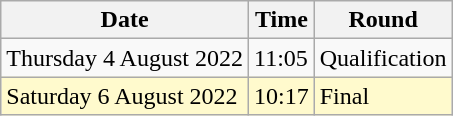<table class="wikitable">
<tr>
<th>Date</th>
<th>Time</th>
<th>Round</th>
</tr>
<tr>
<td>Thursday 4 August 2022</td>
<td>11:05</td>
<td>Qualification</td>
</tr>
<tr>
<td style=background:lemonchiffon>Saturday 6 August 2022</td>
<td style=background:lemonchiffon>10:17</td>
<td style=background:lemonchiffon>Final</td>
</tr>
</table>
